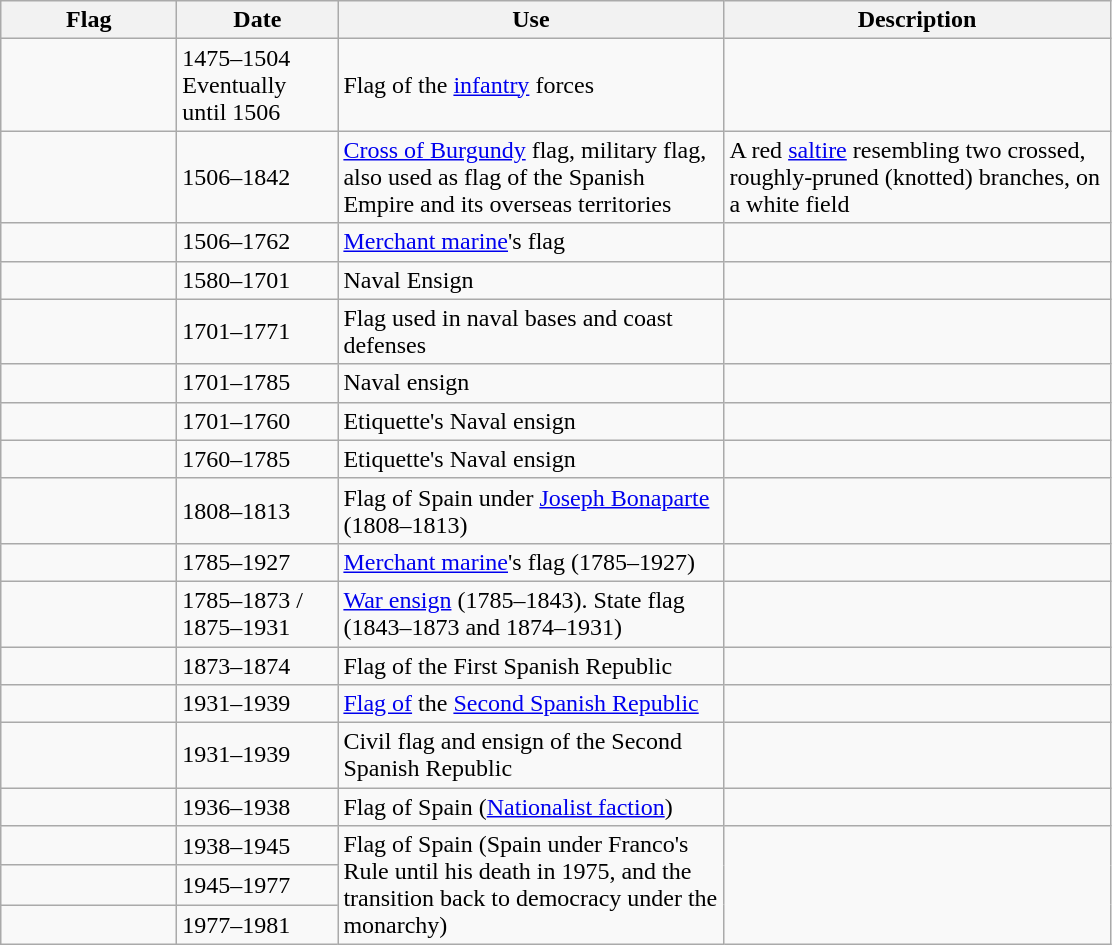<table class="wikitable">
<tr>
<th width="110">Flag</th>
<th width="100">Date</th>
<th width="250">Use</th>
<th width="250">Description</th>
</tr>
<tr>
<td></td>
<td>1475–1504<br>Eventually until 1506</td>
<td>Flag of the <a href='#'>infantry</a> forces</td>
<td></td>
</tr>
<tr>
<td></td>
<td>1506–1842</td>
<td><a href='#'>Cross of Burgundy</a> flag, military flag, also used as flag of the Spanish Empire and its overseas territories</td>
<td>A red <a href='#'>saltire</a> resembling two crossed, roughly-pruned (knotted) branches, on a white field</td>
</tr>
<tr>
<td></td>
<td>1506–1762</td>
<td><a href='#'>Merchant marine</a>'s flag</td>
</tr>
<tr>
<td></td>
<td>1580–1701</td>
<td>Naval Ensign</td>
<td></td>
</tr>
<tr>
<td></td>
<td>1701–1771</td>
<td>Flag used in naval bases and coast defenses</td>
<td></td>
</tr>
<tr>
<td></td>
<td>1701–1785</td>
<td>Naval ensign</td>
<td></td>
</tr>
<tr>
<td></td>
<td>1701–1760</td>
<td>Etiquette's Naval ensign</td>
<td></td>
</tr>
<tr>
<td></td>
<td>1760–1785</td>
<td>Etiquette's Naval ensign</td>
<td></td>
</tr>
<tr>
<td></td>
<td>1808–1813</td>
<td>Flag of Spain under <a href='#'>Joseph Bonaparte</a> (1808–1813)</td>
<td></td>
</tr>
<tr>
<td></td>
<td>1785–1927</td>
<td><a href='#'>Merchant marine</a>'s flag (1785–1927)</td>
<td></td>
</tr>
<tr>
<td></td>
<td>1785–1873 / 1875–1931</td>
<td><a href='#'>War ensign</a> (1785–1843). State flag (1843–1873 and 1874–1931)</td>
<td></td>
</tr>
<tr>
<td></td>
<td>1873–1874</td>
<td>Flag of the First Spanish Republic</td>
<td></td>
</tr>
<tr>
<td></td>
<td>1931–1939</td>
<td><a href='#'>Flag of</a> the <a href='#'>Second Spanish Republic</a></td>
<td></td>
</tr>
<tr>
<td></td>
<td>1931–1939</td>
<td>Civil flag and ensign of the Second Spanish Republic</td>
<td></td>
</tr>
<tr>
<td></td>
<td>1936–1938</td>
<td>Flag of Spain (<a href='#'>Nationalist faction</a>)</td>
<td></td>
</tr>
<tr>
<td></td>
<td>1938–1945</td>
<td ! rowspan=3>Flag of Spain (Spain under Franco's Rule until his death in 1975, and the transition back to democracy under the monarchy)</td>
<td ! rowspan=3></td>
</tr>
<tr>
<td></td>
<td>1945–1977</td>
</tr>
<tr>
<td></td>
<td>1977–1981</td>
</tr>
</table>
